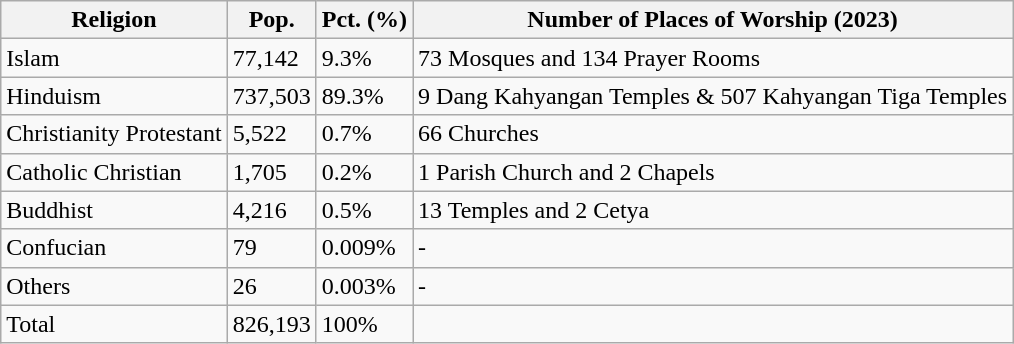<table class="wikitable">
<tr>
<th>Religion</th>
<th>Pop.</th>
<th>Pct. (%)</th>
<th>Number of Places of Worship (2023)</th>
</tr>
<tr>
<td>Islam</td>
<td>77,142</td>
<td>9.3%</td>
<td>73 Mosques and 134 Prayer Rooms</td>
</tr>
<tr>
<td>Hinduism</td>
<td>737,503</td>
<td>89.3%</td>
<td>9 Dang Kahyangan Temples & 507 Kahyangan Tiga Temples</td>
</tr>
<tr>
<td>Christianity Protestant</td>
<td>5,522</td>
<td>0.7%</td>
<td>66 Churches</td>
</tr>
<tr>
<td>Catholic Christian</td>
<td>1,705</td>
<td>0.2%</td>
<td>1 Parish Church and 2 Chapels</td>
</tr>
<tr>
<td>Buddhist</td>
<td>4,216</td>
<td>0.5%</td>
<td>13 Temples and 2 Cetya</td>
</tr>
<tr>
<td>Confucian</td>
<td>79</td>
<td>0.009%</td>
<td>-</td>
</tr>
<tr>
<td>Others</td>
<td>26</td>
<td>0.003%</td>
<td>-</td>
</tr>
<tr>
<td>Total</td>
<td>826,193</td>
<td>100%</td>
<td></td>
</tr>
</table>
